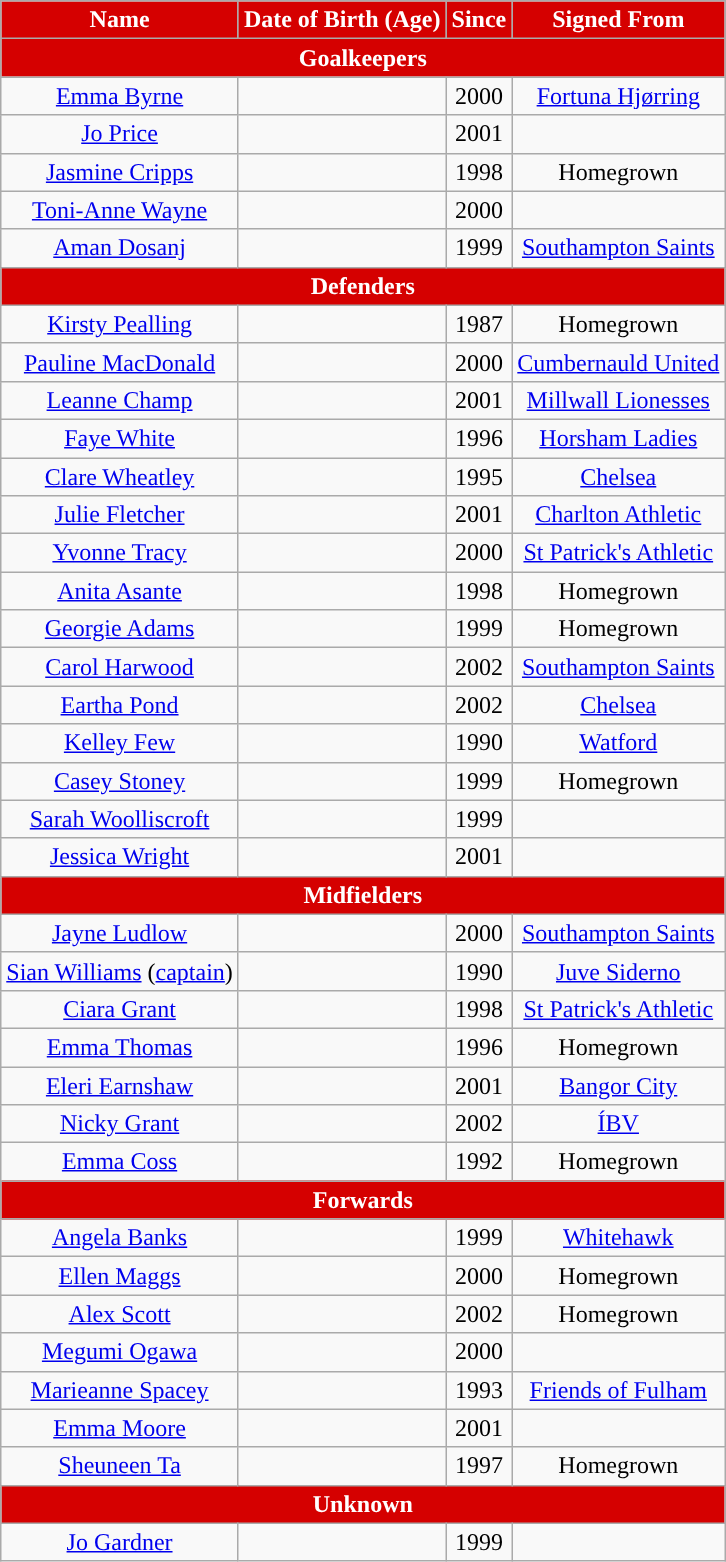<table class="wikitable" style="text-align:center; font-size:100%; ">
<tr>
<th style="background:#d50000; color:white; text-align:center;">Name</th>
<th style="background:#d50000; color:white; text-align:center;">Date of Birth (Age)</th>
<th style="background:#d50000; color:white; text-align:center;">Since</th>
<th style="background:#d50000; color:white; text-align:center;">Signed From</th>
</tr>
<tr>
<th style="background:#d50000; color:white; text-align:center;" colspan="4">Goalkeepers</th>
</tr>
<tr>
<td> <a href='#'>Emma Byrne</a></td>
<td></td>
<td>2000</td>
<td> <a href='#'>Fortuna Hjørring</a></td>
</tr>
<tr>
<td> <a href='#'>Jo Price</a></td>
<td></td>
<td>2001</td>
<td></td>
</tr>
<tr>
<td> <a href='#'>Jasmine Cripps</a></td>
<td></td>
<td>1998</td>
<td>Homegrown</td>
</tr>
<tr>
<td> <a href='#'>Toni-Anne Wayne</a></td>
<td></td>
<td>2000</td>
<td></td>
</tr>
<tr>
<td> <a href='#'>Aman Dosanj</a></td>
<td></td>
<td>1999</td>
<td> <a href='#'>Southampton Saints</a></td>
</tr>
<tr>
<th style="background:#d50000; color:white; text-align:center;" colspan="4">Defenders</th>
</tr>
<tr>
<td> <a href='#'>Kirsty Pealling</a></td>
<td></td>
<td>1987</td>
<td>Homegrown</td>
</tr>
<tr>
<td> <a href='#'>Pauline MacDonald</a></td>
<td></td>
<td>2000</td>
<td> <a href='#'>Cumbernauld United</a></td>
</tr>
<tr>
<td> <a href='#'>Leanne Champ</a></td>
<td></td>
<td>2001</td>
<td> <a href='#'>Millwall Lionesses</a></td>
</tr>
<tr>
<td> <a href='#'>Faye White</a></td>
<td></td>
<td>1996</td>
<td> <a href='#'>Horsham Ladies</a></td>
</tr>
<tr>
<td> <a href='#'>Clare Wheatley</a></td>
<td></td>
<td>1995</td>
<td> <a href='#'>Chelsea</a></td>
</tr>
<tr>
<td> <a href='#'>Julie Fletcher</a></td>
<td></td>
<td>2001</td>
<td> <a href='#'>Charlton Athletic</a></td>
</tr>
<tr>
<td> <a href='#'>Yvonne Tracy</a></td>
<td></td>
<td>2000</td>
<td> <a href='#'>St Patrick's Athletic</a></td>
</tr>
<tr>
<td> <a href='#'>Anita Asante</a></td>
<td></td>
<td>1998</td>
<td>Homegrown</td>
</tr>
<tr>
<td> <a href='#'>Georgie Adams</a></td>
<td></td>
<td>1999</td>
<td>Homegrown</td>
</tr>
<tr>
<td> <a href='#'>Carol Harwood</a></td>
<td></td>
<td>2002</td>
<td> <a href='#'>Southampton Saints</a></td>
</tr>
<tr>
<td> <a href='#'>Eartha Pond</a></td>
<td></td>
<td>2002</td>
<td> <a href='#'>Chelsea</a></td>
</tr>
<tr>
<td> <a href='#'>Kelley Few</a></td>
<td></td>
<td>1990</td>
<td> <a href='#'>Watford</a></td>
</tr>
<tr>
<td> <a href='#'>Casey Stoney</a></td>
<td></td>
<td>1999</td>
<td>Homegrown</td>
</tr>
<tr>
<td> <a href='#'>Sarah Woolliscroft</a></td>
<td></td>
<td>1999</td>
<td></td>
</tr>
<tr>
<td> <a href='#'>Jessica Wright</a></td>
<td></td>
<td>2001</td>
<td></td>
</tr>
<tr>
<th style="background:#d50000; color:white; text-align:center;" colspan="4">Midfielders</th>
</tr>
<tr>
<td> <a href='#'>Jayne Ludlow</a></td>
<td></td>
<td>2000</td>
<td><em></em> <a href='#'>Southampton Saints</a></td>
</tr>
<tr>
<td> <a href='#'>Sian Williams</a> (<a href='#'>captain</a>)</td>
<td></td>
<td>1990</td>
<td> <a href='#'>Juve Siderno</a></td>
</tr>
<tr>
<td> <a href='#'>Ciara Grant</a></td>
<td></td>
<td>1998</td>
<td> <a href='#'>St Patrick's Athletic</a></td>
</tr>
<tr>
<td> <a href='#'>Emma Thomas</a></td>
<td></td>
<td>1996</td>
<td>Homegrown</td>
</tr>
<tr>
<td> <a href='#'>Eleri Earnshaw</a></td>
<td></td>
<td>2001</td>
<td> <a href='#'>Bangor City</a></td>
</tr>
<tr>
<td> <a href='#'>Nicky Grant</a></td>
<td></td>
<td>2002</td>
<td> <a href='#'>ÍBV</a></td>
</tr>
<tr>
<td> <a href='#'>Emma Coss</a></td>
<td></td>
<td>1992</td>
<td>Homegrown</td>
</tr>
<tr>
<th style="background:#d50000; color:white; text-align:center;" colspan="4">Forwards</th>
</tr>
<tr>
<td> <a href='#'>Angela Banks</a></td>
<td></td>
<td>1999</td>
<td><em></em> <a href='#'>Whitehawk</a></td>
</tr>
<tr>
<td> <a href='#'>Ellen Maggs</a></td>
<td></td>
<td>2000</td>
<td>Homegrown</td>
</tr>
<tr>
<td> <a href='#'>Alex Scott</a></td>
<td></td>
<td>2002</td>
<td>Homegrown</td>
</tr>
<tr>
<td> <a href='#'>Megumi Ogawa</a></td>
<td></td>
<td>2000</td>
<td></td>
</tr>
<tr>
<td> <a href='#'>Marieanne Spacey</a></td>
<td></td>
<td>1993</td>
<td><em></em> <a href='#'>Friends of Fulham</a></td>
</tr>
<tr>
<td><a href='#'>Emma Moore</a></td>
<td></td>
<td>2001</td>
<td></td>
</tr>
<tr>
<td> <a href='#'>Sheuneen Ta</a></td>
<td></td>
<td>1997</td>
<td>Homegrown</td>
</tr>
<tr>
<th style="background:#d50000; color:white; text-align:center;" colspan="4">Unknown</th>
</tr>
<tr>
<td><a href='#'>Jo Gardner</a></td>
<td></td>
<td>1999</td>
<td></td>
</tr>
</table>
